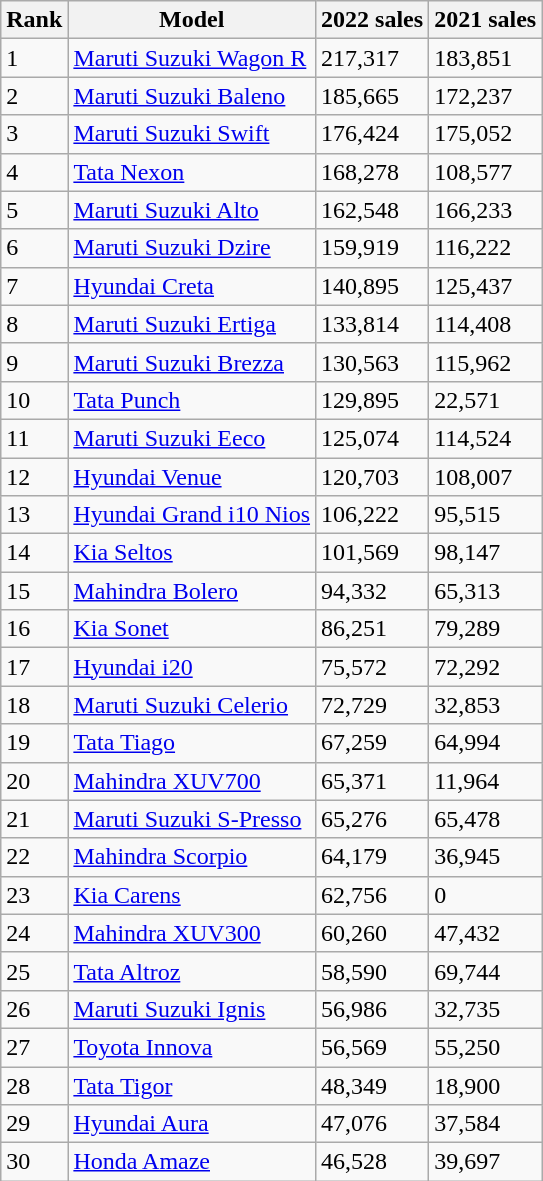<table class="wikitable">
<tr>
<th>Rank</th>
<th>Model</th>
<th>2022 sales</th>
<th>2021 sales</th>
</tr>
<tr>
<td>1</td>
<td><a href='#'>Maruti Suzuki Wagon R</a></td>
<td>217,317</td>
<td>183,851</td>
</tr>
<tr>
<td>2</td>
<td><a href='#'>Maruti Suzuki Baleno</a></td>
<td>185,665</td>
<td>172,237</td>
</tr>
<tr>
<td>3</td>
<td><a href='#'>Maruti Suzuki Swift</a></td>
<td>176,424</td>
<td>175,052</td>
</tr>
<tr>
<td>4</td>
<td><a href='#'>Tata Nexon</a></td>
<td>168,278</td>
<td>108,577</td>
</tr>
<tr>
<td>5</td>
<td><a href='#'>Maruti Suzuki Alto</a></td>
<td>162,548</td>
<td>166,233</td>
</tr>
<tr>
<td>6</td>
<td><a href='#'>Maruti Suzuki Dzire</a></td>
<td>159,919</td>
<td>116,222</td>
</tr>
<tr>
<td>7</td>
<td><a href='#'>Hyundai Creta</a></td>
<td>140,895</td>
<td>125,437</td>
</tr>
<tr>
<td>8</td>
<td><a href='#'>Maruti Suzuki Ertiga</a></td>
<td>133,814</td>
<td>114,408</td>
</tr>
<tr>
<td>9</td>
<td><a href='#'>Maruti Suzuki Brezza</a></td>
<td>130,563</td>
<td>115,962</td>
</tr>
<tr>
<td>10</td>
<td><a href='#'>Tata Punch</a></td>
<td>129,895</td>
<td>22,571</td>
</tr>
<tr>
<td>11</td>
<td><a href='#'>Maruti Suzuki Eeco</a></td>
<td>125,074</td>
<td>114,524</td>
</tr>
<tr>
<td>12</td>
<td><a href='#'>Hyundai Venue</a></td>
<td>120,703</td>
<td>108,007</td>
</tr>
<tr>
<td>13</td>
<td><a href='#'>Hyundai Grand i10 Nios</a></td>
<td>106,222</td>
<td>95,515</td>
</tr>
<tr>
<td>14</td>
<td><a href='#'>Kia Seltos</a></td>
<td>101,569</td>
<td>98,147</td>
</tr>
<tr>
<td>15</td>
<td><a href='#'>Mahindra Bolero</a></td>
<td>94,332</td>
<td>65,313</td>
</tr>
<tr>
<td>16</td>
<td><a href='#'>Kia Sonet</a></td>
<td>86,251</td>
<td>79,289</td>
</tr>
<tr>
<td>17</td>
<td><a href='#'>Hyundai i20</a></td>
<td>75,572</td>
<td>72,292</td>
</tr>
<tr>
<td>18</td>
<td><a href='#'>Maruti Suzuki Celerio</a></td>
<td>72,729</td>
<td>32,853</td>
</tr>
<tr>
<td>19</td>
<td><a href='#'>Tata Tiago</a></td>
<td>67,259</td>
<td>64,994</td>
</tr>
<tr>
<td>20</td>
<td><a href='#'>Mahindra XUV700</a></td>
<td>65,371</td>
<td>11,964</td>
</tr>
<tr>
<td>21</td>
<td><a href='#'>Maruti Suzuki S-Presso</a></td>
<td>65,276</td>
<td>65,478</td>
</tr>
<tr>
<td>22</td>
<td><a href='#'>Mahindra Scorpio</a></td>
<td>64,179</td>
<td>36,945</td>
</tr>
<tr>
<td>23</td>
<td><a href='#'>Kia Carens</a></td>
<td>62,756</td>
<td>0</td>
</tr>
<tr>
<td>24</td>
<td><a href='#'>Mahindra XUV300</a></td>
<td>60,260</td>
<td>47,432</td>
</tr>
<tr>
<td>25</td>
<td><a href='#'>Tata Altroz</a></td>
<td>58,590</td>
<td>69,744</td>
</tr>
<tr>
<td>26</td>
<td><a href='#'>Maruti Suzuki Ignis</a></td>
<td>56,986</td>
<td>32,735</td>
</tr>
<tr>
<td>27</td>
<td><a href='#'>Toyota Innova</a></td>
<td>56,569</td>
<td>55,250</td>
</tr>
<tr>
<td>28</td>
<td><a href='#'>Tata Tigor</a></td>
<td>48,349</td>
<td>18,900</td>
</tr>
<tr>
<td>29</td>
<td><a href='#'>Hyundai Aura</a></td>
<td>47,076</td>
<td>37,584</td>
</tr>
<tr>
<td>30</td>
<td><a href='#'>Honda Amaze</a></td>
<td>46,528</td>
<td>39,697</td>
</tr>
</table>
